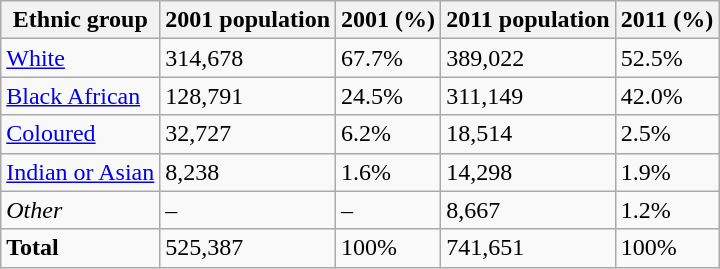<table class="wikitable sortable">
<tr>
<th>Ethnic group</th>
<th>2001 population</th>
<th>2001 (%)</th>
<th>2011 population</th>
<th>2011 (%)</th>
</tr>
<tr>
<td><a href='#'>White</a></td>
<td>314,678</td>
<td>67.7%</td>
<td>389,022</td>
<td>52.5%</td>
</tr>
<tr>
<td><a href='#'>Black African</a></td>
<td>128,791</td>
<td>24.5%</td>
<td>311,149</td>
<td>42.0%</td>
</tr>
<tr>
<td><a href='#'>Coloured</a></td>
<td>32,727</td>
<td>6.2%</td>
<td>18,514</td>
<td>2.5%</td>
</tr>
<tr>
<td><a href='#'>Indian or Asian</a></td>
<td>8,238</td>
<td>1.6%</td>
<td>14,298</td>
<td>1.9%</td>
</tr>
<tr>
<td><em>Other</em></td>
<td>–</td>
<td>–</td>
<td>8,667</td>
<td>1.2%</td>
</tr>
<tr>
<td><strong>Total</strong></td>
<td>525,387</td>
<td>100%</td>
<td>741,651</td>
<td>100%</td>
</tr>
</table>
